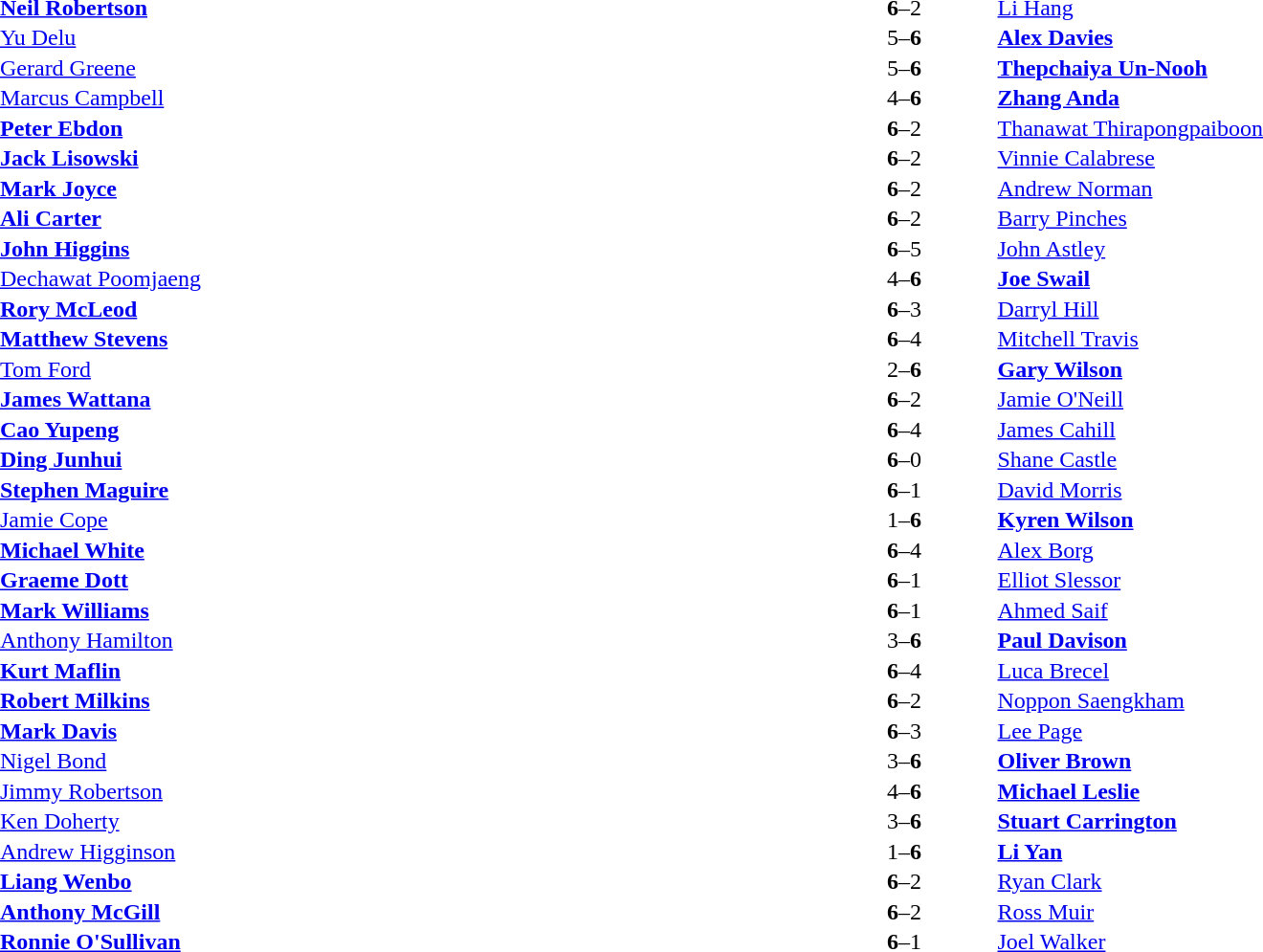<table width="100%" cellspacing="1">
<tr>
<th width=45%></th>
<th width=10%></th>
<th width=45%></th>
</tr>
<tr>
<td> <strong><a href='#'>Neil Robertson</a></strong></td>
<td align="center"><strong>6</strong>–2</td>
<td> <a href='#'>Li Hang</a></td>
</tr>
<tr>
<td> <a href='#'>Yu Delu</a></td>
<td align="center">5–<strong>6</strong></td>
<td> <strong><a href='#'>Alex Davies</a></strong></td>
</tr>
<tr>
<td> <a href='#'>Gerard Greene</a></td>
<td align="center">5–<strong>6</strong></td>
<td> <strong><a href='#'>Thepchaiya Un-Nooh</a></strong></td>
</tr>
<tr>
<td> <a href='#'>Marcus Campbell</a></td>
<td align="center">4–<strong>6</strong></td>
<td> <strong><a href='#'>Zhang Anda</a></strong></td>
</tr>
<tr>
<td> <strong><a href='#'>Peter Ebdon</a></strong></td>
<td align="center"><strong>6</strong>–2</td>
<td> <a href='#'>Thanawat Thirapongpaiboon</a></td>
</tr>
<tr>
<td> <strong><a href='#'>Jack Lisowski</a></strong></td>
<td align="center"><strong>6</strong>–2</td>
<td> <a href='#'>Vinnie Calabrese</a></td>
</tr>
<tr>
<td> <strong><a href='#'>Mark Joyce</a></strong></td>
<td align="center"><strong>6</strong>–2</td>
<td> <a href='#'>Andrew Norman</a></td>
</tr>
<tr>
<td> <strong><a href='#'>Ali Carter</a></strong></td>
<td align="center"><strong>6</strong>–2</td>
<td> <a href='#'>Barry Pinches</a></td>
</tr>
<tr>
<td> <strong><a href='#'>John Higgins</a></strong></td>
<td align="center"><strong>6</strong>–5</td>
<td> <a href='#'>John Astley</a></td>
</tr>
<tr>
<td> <a href='#'>Dechawat Poomjaeng</a></td>
<td align="center">4–<strong>6</strong></td>
<td> <strong><a href='#'>Joe Swail</a></strong></td>
</tr>
<tr>
<td> <strong><a href='#'>Rory McLeod</a></strong></td>
<td align="center"><strong>6</strong>–3</td>
<td> <a href='#'>Darryl Hill</a></td>
</tr>
<tr>
<td> <strong><a href='#'>Matthew Stevens</a></strong></td>
<td align="center"><strong>6</strong>–4</td>
<td> <a href='#'>Mitchell Travis</a></td>
</tr>
<tr>
<td> <a href='#'>Tom Ford</a></td>
<td align="center">2–<strong>6</strong></td>
<td> <strong><a href='#'>Gary Wilson</a></strong></td>
</tr>
<tr>
<td> <strong><a href='#'>James Wattana</a></strong></td>
<td align="center"><strong>6</strong>–2</td>
<td>  <a href='#'>Jamie O'Neill</a></td>
</tr>
<tr>
<td> <strong><a href='#'>Cao Yupeng</a></strong></td>
<td align="center"><strong>6</strong>–4</td>
<td> <a href='#'>James Cahill</a></td>
</tr>
<tr>
<td> <strong><a href='#'>Ding Junhui</a></strong></td>
<td align="center"><strong>6</strong>–0</td>
<td> <a href='#'>Shane Castle</a></td>
</tr>
<tr>
<td> <strong><a href='#'>Stephen Maguire</a></strong></td>
<td align="center"><strong>6</strong>–1</td>
<td> <a href='#'>David Morris</a></td>
</tr>
<tr>
<td> <a href='#'>Jamie Cope</a></td>
<td align="center">1–<strong>6</strong></td>
<td> <strong><a href='#'>Kyren Wilson</a></strong></td>
</tr>
<tr>
<td> <strong><a href='#'>Michael White</a></strong></td>
<td align="center"><strong>6</strong>–4</td>
<td> <a href='#'>Alex Borg</a></td>
</tr>
<tr>
<td> <strong><a href='#'>Graeme Dott</a></strong></td>
<td align="center"><strong>6</strong>–1</td>
<td> <a href='#'>Elliot Slessor</a></td>
</tr>
<tr>
<td> <strong><a href='#'>Mark Williams</a></strong></td>
<td align="center"><strong>6</strong>–1</td>
<td> <a href='#'>Ahmed Saif</a></td>
</tr>
<tr>
<td> <a href='#'>Anthony Hamilton</a></td>
<td align="center">3–<strong>6</strong></td>
<td> <strong><a href='#'>Paul Davison</a></strong></td>
</tr>
<tr>
<td> <strong><a href='#'>Kurt Maflin</a></strong></td>
<td align="center"><strong>6</strong>–4</td>
<td> <a href='#'>Luca Brecel</a></td>
</tr>
<tr>
<td> <strong><a href='#'>Robert Milkins</a></strong></td>
<td align="center"><strong>6</strong>–2</td>
<td> <a href='#'>Noppon Saengkham</a></td>
</tr>
<tr>
<td> <strong><a href='#'>Mark Davis</a></strong></td>
<td align="center"><strong>6</strong>–3</td>
<td> <a href='#'>Lee Page</a></td>
</tr>
<tr>
<td> <a href='#'>Nigel Bond</a></td>
<td align="center">3–<strong>6</strong></td>
<td> <strong><a href='#'>Oliver Brown</a></strong></td>
</tr>
<tr>
<td> <a href='#'>Jimmy Robertson</a></td>
<td align="center">4–<strong>6</strong></td>
<td> <strong><a href='#'>Michael Leslie</a></strong></td>
</tr>
<tr>
<td> <a href='#'>Ken Doherty</a></td>
<td align="center">3–<strong>6</strong></td>
<td> <strong><a href='#'>Stuart Carrington</a></strong></td>
</tr>
<tr>
<td> <a href='#'>Andrew Higginson</a></td>
<td align="center">1–<strong>6</strong></td>
<td> <strong><a href='#'>Li Yan</a></strong></td>
</tr>
<tr>
<td> <strong><a href='#'>Liang Wenbo</a></strong></td>
<td align="center"><strong>6</strong>–2</td>
<td> <a href='#'>Ryan Clark</a></td>
</tr>
<tr>
<td> <strong><a href='#'>Anthony McGill</a></strong></td>
<td align="center"><strong>6</strong>–2</td>
<td> <a href='#'>Ross Muir</a></td>
</tr>
<tr>
<td> <strong><a href='#'>Ronnie O'Sullivan</a></strong></td>
<td align="center"><strong>6</strong>–1</td>
<td> <a href='#'>Joel Walker</a></td>
</tr>
</table>
